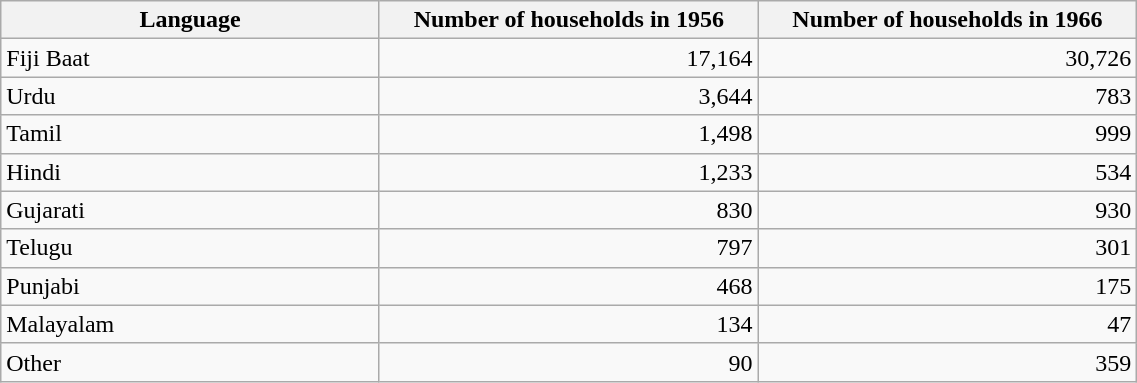<table class="wikitable" border = 1 width = "60%">
<tr>
<th width = "20%">Language</th>
<th width = "20%">Number of households in 1956</th>
<th width = "20%">Number of households in 1966</th>
</tr>
<tr>
<td width = "20%">Fiji Baat</td>
<td align="right" width = "20%">17,164</td>
<td align="right" width = "20%">30,726</td>
</tr>
<tr>
<td>Urdu</td>
<td align="right">3,644</td>
<td align="right">783</td>
</tr>
<tr>
<td>Tamil</td>
<td align="right">1,498</td>
<td align="right">999</td>
</tr>
<tr>
<td>Hindi</td>
<td align="right">1,233</td>
<td align="right">534</td>
</tr>
<tr>
<td>Gujarati</td>
<td align="right">830</td>
<td align="right">930</td>
</tr>
<tr>
<td>Telugu</td>
<td align="right">797</td>
<td align="right">301</td>
</tr>
<tr>
<td>Punjabi</td>
<td align="right">468</td>
<td align="right">175</td>
</tr>
<tr>
<td>Malayalam</td>
<td align="right">134</td>
<td align="right">47</td>
</tr>
<tr>
<td>Other</td>
<td align="right">90</td>
<td align="right">359</td>
</tr>
</table>
